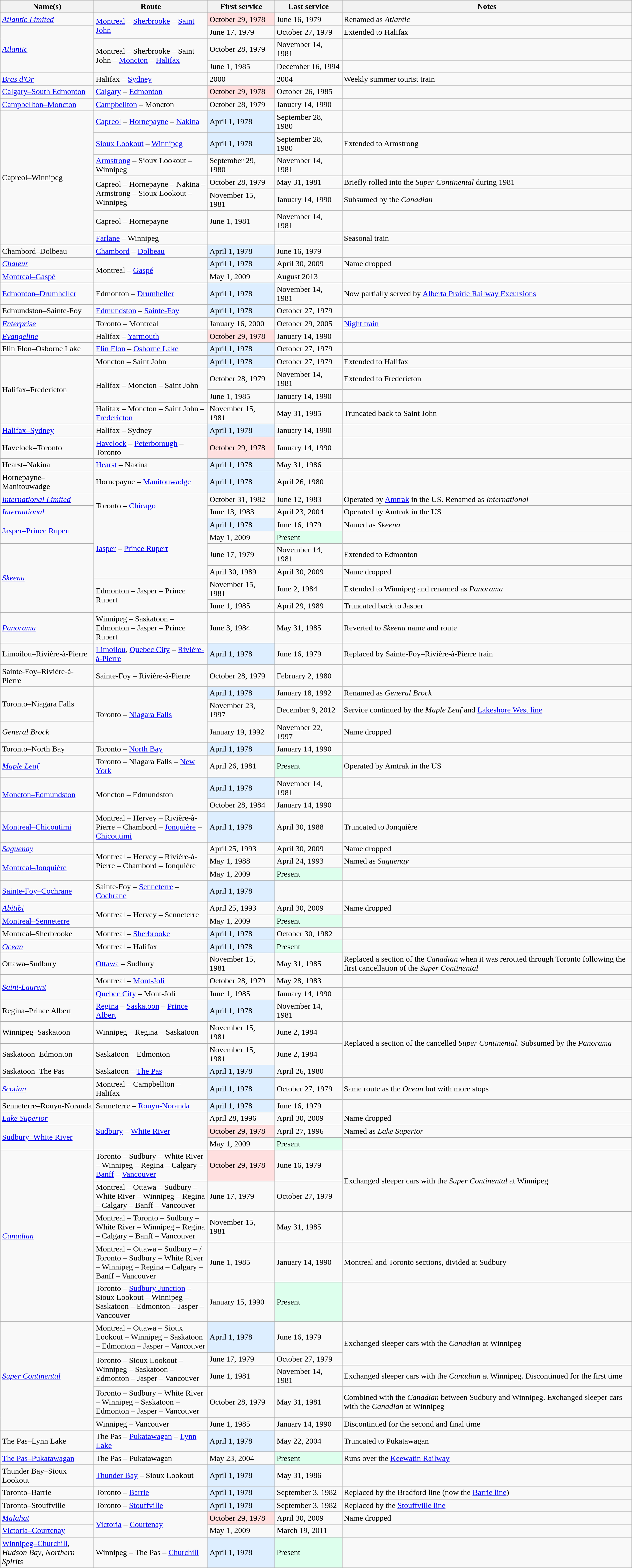<table class="wikitable" style="width: 100%;">
<tr>
<th scope="col" style="width: 180px;">Name(s)</th>
<th scope="col" style="width: 220px;">Route</th>
<th scope="col" style="width: 127px;">First service</th>
<th scope="col" style="width: 127px;">Last service</th>
<th>Notes</th>
</tr>
<tr>
<td><em><a href='#'>Atlantic Limited</a></em></td>
<td rowspan=2><a href='#'>Montreal</a> – <a href='#'>Sherbrooke</a> – <a href='#'>Saint John</a></td>
<td bgcolor=ffdfdf>October 29, 1978</td>
<td>June 16, 1979</td>
<td>Renamed as <em>Atlantic</em></td>
</tr>
<tr>
<td rowspan=3><em><a href='#'>Atlantic</a></em></td>
<td>June 17, 1979</td>
<td>October 27, 1979</td>
<td>Extended to Halifax</td>
</tr>
<tr>
<td rowspan=2>Montreal – Sherbrooke – Saint John – <a href='#'>Moncton</a> – <a href='#'>Halifax</a></td>
<td>October 28, 1979</td>
<td>November 14, 1981</td>
<td></td>
</tr>
<tr>
<td>June 1, 1985</td>
<td>December 16, 1994</td>
<td></td>
</tr>
<tr>
<td><em><a href='#'>Bras d'Or</a></em></td>
<td>Halifax – <a href='#'>Sydney</a></td>
<td>2000</td>
<td>2004</td>
<td>Weekly summer tourist train</td>
</tr>
<tr>
<td><a href='#'>Calgary–South Edmonton</a></td>
<td><a href='#'>Calgary</a> – <a href='#'>Edmonton</a></td>
<td bgcolor=ffdfdf>October 29, 1978</td>
<td>October 26, 1985</td>
<td></td>
</tr>
<tr>
<td><a href='#'>Campbellton–Moncton</a></td>
<td><a href='#'>Campbellton</a> – Moncton</td>
<td>October 28, 1979</td>
<td>January 14, 1990</td>
<td></td>
</tr>
<tr>
<td rowspan=7>Capreol–Winnipeg</td>
<td><a href='#'>Capreol</a> – <a href='#'>Hornepayne</a> – <a href='#'>Nakina</a></td>
<td bgcolor=ddeeff>April 1, 1978</td>
<td>September 28, 1980</td>
<td></td>
</tr>
<tr>
<td><a href='#'>Sioux Lookout</a> – <a href='#'>Winnipeg</a></td>
<td bgcolor=ddeeff>April 1, 1978</td>
<td>September 28, 1980</td>
<td>Extended to Armstrong</td>
</tr>
<tr>
<td><a href='#'>Armstrong</a> – Sioux Lookout – Winnipeg</td>
<td>September 29, 1980</td>
<td>November 14, 1981</td>
<td></td>
</tr>
<tr>
<td rowspan=2>Capreol – Hornepayne – Nakina – Armstrong – Sioux Lookout – Winnipeg</td>
<td>October 28, 1979</td>
<td>May 31, 1981</td>
<td>Briefly rolled into the <em>Super Continental</em> during 1981</td>
</tr>
<tr>
<td>November 15, 1981</td>
<td>January 14, 1990</td>
<td>Subsumed by the <em>Canadian</em></td>
</tr>
<tr>
<td>Capreol – Hornepayne</td>
<td>June 1, 1981</td>
<td>November 14, 1981</td>
<td></td>
</tr>
<tr>
<td><a href='#'>Farlane</a> – Winnipeg</td>
<td></td>
<td></td>
<td>Seasonal train</td>
</tr>
<tr>
<td>Chambord–Dolbeau</td>
<td><a href='#'>Chambord</a> – <a href='#'>Dolbeau</a></td>
<td bgcolor=ddeeff>April 1, 1978</td>
<td>June 16, 1979</td>
<td></td>
</tr>
<tr>
<td><a href='#'><em>Chaleur</em></a></td>
<td rowspan=2>Montreal – <a href='#'>Gaspé</a></td>
<td bgcolor=ddeeff>April 1, 1978</td>
<td>April 30, 2009</td>
<td>Name dropped</td>
</tr>
<tr>
<td><a href='#'>Montreal–Gaspé</a></td>
<td>May 1, 2009</td>
<td>August 2013</td>
<td></td>
</tr>
<tr>
<td><a href='#'>Edmonton–Drumheller</a></td>
<td>Edmonton – <a href='#'>Drumheller</a></td>
<td bgcolor=ddeeff>April 1, 1978</td>
<td>November 14, 1981</td>
<td>Now partially served by <a href='#'>Alberta Prairie Railway Excursions</a></td>
</tr>
<tr>
<td>Edmundston–Sainte-Foy</td>
<td><a href='#'>Edmundston</a> – <a href='#'>Sainte-Foy</a></td>
<td bgcolor=ddeeff>April 1, 1978</td>
<td>October 27, 1979</td>
<td></td>
</tr>
<tr>
<td><em><a href='#'>Enterprise</a></em></td>
<td>Toronto – Montreal</td>
<td>January 16, 2000</td>
<td>October 29, 2005</td>
<td><a href='#'>Night train</a></td>
</tr>
<tr>
<td><em><a href='#'>Evangeline</a></em></td>
<td>Halifax – <a href='#'>Yarmouth</a></td>
<td bgcolor=ffdfdf>October 29, 1978</td>
<td>January 14, 1990</td>
<td></td>
</tr>
<tr>
<td>Flin Flon–Osborne Lake</td>
<td><a href='#'>Flin Flon</a> – <a href='#'>Osborne Lake</a></td>
<td bgcolor=ddeeff>April 1, 1978</td>
<td>October 27, 1979</td>
<td></td>
</tr>
<tr>
<td rowspan=4>Halifax–Fredericton</td>
<td>Moncton – Saint John</td>
<td bgcolor=ddeeff>April 1, 1978</td>
<td>October 27, 1979</td>
<td>Extended to Halifax</td>
</tr>
<tr>
<td rowspan=2>Halifax – Moncton – Saint John</td>
<td>October 28, 1979</td>
<td>November 14, 1981</td>
<td>Extended to Fredericton</td>
</tr>
<tr>
<td>June 1, 1985</td>
<td>January 14, 1990</td>
<td></td>
</tr>
<tr>
<td>Halifax – Moncton – Saint John – <a href='#'>Fredericton</a></td>
<td>November 15, 1981</td>
<td>May 31, 1985</td>
<td>Truncated back to Saint John</td>
</tr>
<tr>
<td><a href='#'>Halifax–Sydney</a></td>
<td>Halifax – Sydney</td>
<td bgcolor=ddeeff>April 1, 1978</td>
<td>January 14, 1990</td>
<td></td>
</tr>
<tr>
<td>Havelock–Toronto</td>
<td><a href='#'>Havelock</a> – <a href='#'>Peterborough</a> – Toronto</td>
<td bgcolor=ffdfdf>October 29, 1978</td>
<td>January 14, 1990</td>
<td></td>
</tr>
<tr>
<td>Hearst–Nakina</td>
<td><a href='#'>Hearst</a> – Nakina</td>
<td bgcolor=ddeeff>April 1, 1978</td>
<td>May 31, 1986</td>
<td></td>
</tr>
<tr>
<td>Hornepayne–Manitouwadge</td>
<td>Hornepayne – <a href='#'>Manitouwadge</a></td>
<td bgcolor=ddeeff>April 1, 1978</td>
<td>April 26, 1980</td>
<td></td>
</tr>
<tr>
<td><em><a href='#'>International Limited</a></em></td>
<td rowspan=2>Toronto – <a href='#'>Chicago</a></td>
<td>October 31, 1982</td>
<td>June 12, 1983</td>
<td>Operated by <a href='#'>Amtrak</a> in the US. Renamed as <em>International</em></td>
</tr>
<tr>
<td><em><a href='#'>International</a></em></td>
<td>June 13, 1983</td>
<td>April 23, 2004</td>
<td>Operated by Amtrak in the US</td>
</tr>
<tr>
<td rowspan=2><a href='#'>Jasper–Prince Rupert</a></td>
<td rowspan=4><a href='#'>Jasper</a> – <a href='#'>Prince Rupert</a></td>
<td bgcolor=ddeeff>April 1, 1978</td>
<td>June 16, 1979</td>
<td>Named as <em>Skeena</em></td>
</tr>
<tr>
<td>May 1, 2009</td>
<td bgcolor=ddffed>Present</td>
<td></td>
</tr>
<tr>
<td rowspan=4><a href='#'><em>Skeena</em></a></td>
<td>June 17, 1979</td>
<td>November 14, 1981</td>
<td>Extended to Edmonton</td>
</tr>
<tr>
<td>April 30, 1989</td>
<td>April 30, 2009</td>
<td>Name dropped</td>
</tr>
<tr>
<td rowspan=2>Edmonton – Jasper – Prince Rupert</td>
<td>November 15, 1981</td>
<td>June 2, 1984</td>
<td>Extended to Winnipeg and renamed as <em>Panorama</em></td>
</tr>
<tr>
<td>June 1, 1985</td>
<td>April 29, 1989</td>
<td>Truncated back to Jasper</td>
</tr>
<tr>
<td><a href='#'><em>Panorama</em></a></td>
<td>Winnipeg – Saskatoon – Edmonton – Jasper – Prince Rupert</td>
<td>June 3, 1984</td>
<td>May 31, 1985</td>
<td>Reverted to <em>Skeena</em> name and route</td>
</tr>
<tr>
<td>Limoilou–Rivière-à-Pierre</td>
<td><a href='#'>Limoilou</a>, <a href='#'>Quebec City</a> – <a href='#'>Rivière-à-Pierre</a></td>
<td bgcolor=ddeeff>April 1, 1978</td>
<td>June 16, 1979</td>
<td>Replaced by Sainte-Foy–Rivière-à-Pierre train</td>
</tr>
<tr>
<td>Sainte-Foy–Rivière-à-Pierre</td>
<td>Sainte-Foy – Rivière-à-Pierre</td>
<td>October 28, 1979</td>
<td>February 2, 1980</td>
<td></td>
</tr>
<tr>
<td rowspan=2>Toronto–Niagara Falls</td>
<td rowspan=3>Toronto – <a href='#'>Niagara Falls</a></td>
<td bgcolor=ddeeff>April 1, 1978</td>
<td>January 18, 1992</td>
<td>Renamed as <em>General Brock</em></td>
</tr>
<tr>
<td>November 23, 1997</td>
<td>December 9, 2012</td>
<td>Service continued by the <em>Maple Leaf</em> and <a href='#'>Lakeshore West line</a></td>
</tr>
<tr>
<td><em>General Brock</em></td>
<td>January 19, 1992</td>
<td>November 22, 1997</td>
<td>Name dropped</td>
</tr>
<tr>
<td>Toronto–North Bay</td>
<td>Toronto – <a href='#'>North Bay</a></td>
<td bgcolor=ddeeff>April 1, 1978</td>
<td>January 14, 1990</td>
<td></td>
</tr>
<tr>
<td><a href='#'><em>Maple Leaf</em></a></td>
<td>Toronto – Niagara Falls – <a href='#'>New York</a></td>
<td>April 26, 1981</td>
<td bgcolor=ddffed>Present</td>
<td>Operated by Amtrak in the US</td>
</tr>
<tr>
<td rowspan=2><a href='#'>Moncton–Edmundston</a></td>
<td rowspan=2>Moncton – Edmundston</td>
<td bgcolor=ddeeff>April 1, 1978</td>
<td>November 14, 1981</td>
<td></td>
</tr>
<tr>
<td>October 28, 1984</td>
<td>January 14, 1990</td>
<td></td>
</tr>
<tr>
<td><a href='#'>Montreal–Chicoutimi</a></td>
<td>Montreal – Hervey – Rivière-à-Pierre – Chambord – <a href='#'>Jonquière</a> – <a href='#'>Chicoutimi</a></td>
<td bgcolor=ddeeff>April 1, 1978</td>
<td>April 30, 1988</td>
<td>Truncated to Jonquière</td>
</tr>
<tr>
<td><a href='#'><em>Saguenay</em></a></td>
<td rowspan=3>Montreal – Hervey – Rivière-à-Pierre – Chambord – Jonquière</td>
<td>April 25, 1993</td>
<td>April 30, 2009</td>
<td>Name dropped</td>
</tr>
<tr>
<td rowspan=2><a href='#'>Montreal–Jonquière</a></td>
<td>May 1, 1988</td>
<td>April 24, 1993</td>
<td>Named as <em>Saguenay</em></td>
</tr>
<tr>
<td>May 1, 2009</td>
<td bgcolor=ddffed>Present</td>
<td></td>
</tr>
<tr>
<td><a href='#'>Sainte-Foy–Cochrane</a></td>
<td>Sainte-Foy – <a href='#'>Senneterre</a> – <a href='#'>Cochrane</a></td>
<td bgcolor=ddeeff>April 1, 1978</td>
<td></td>
<td></td>
</tr>
<tr>
<td><a href='#'><em>Abitibi</em></a></td>
<td rowspan=2>Montreal – Hervey – Senneterre</td>
<td>April 25, 1993</td>
<td>April 30, 2009</td>
<td>Name dropped</td>
</tr>
<tr>
<td><a href='#'>Montreal–Senneterre</a></td>
<td>May 1, 2009</td>
<td bgcolor=ddffed>Present</td>
<td></td>
</tr>
<tr>
<td>Montreal–Sherbrooke</td>
<td>Montreal – <a href='#'>Sherbrooke</a></td>
<td bgcolor=ddeeff>April 1, 1978</td>
<td>October 30, 1982</td>
<td></td>
</tr>
<tr>
<td><em><a href='#'>Ocean</a></em></td>
<td>Montreal – Halifax</td>
<td bgcolor=ddeeff>April 1, 1978</td>
<td bgcolor=ddffed>Present</td>
<td></td>
</tr>
<tr>
<td>Ottawa–Sudbury</td>
<td><a href='#'>Ottawa</a> – Sudbury</td>
<td>November 15, 1981</td>
<td>May 31, 1985</td>
<td>Replaced a section of the <em>Canadian</em> when it was rerouted through Toronto following the first cancellation of the <em>Super Continental</em></td>
</tr>
<tr>
<td rowspan=2><em><a href='#'>Saint-Laurent</a></em></td>
<td>Montreal – <a href='#'>Mont-Joli</a></td>
<td>October 28, 1979</td>
<td>May 28, 1983</td>
<td></td>
</tr>
<tr>
<td><a href='#'>Quebec City</a> – Mont-Joli</td>
<td>June 1, 1985</td>
<td>January 14, 1990</td>
<td></td>
</tr>
<tr>
<td>Regina–Prince Albert</td>
<td><a href='#'>Regina</a> – <a href='#'>Saskatoon</a> – <a href='#'>Prince Albert</a></td>
<td bgcolor=ddeeff>April 1, 1978</td>
<td>November 14, 1981</td>
<td></td>
</tr>
<tr>
<td>Winnipeg–Saskatoon</td>
<td>Winnipeg – Regina – Saskatoon</td>
<td>November 15, 1981</td>
<td>June 2, 1984</td>
<td rowspan=2>Replaced a section of the cancelled <em>Super Continental</em>. Subsumed by the <em>Panorama</em></td>
</tr>
<tr>
<td>Saskatoon–Edmonton</td>
<td>Saskatoon – Edmonton</td>
<td>November 15, 1981</td>
<td>June 2, 1984</td>
</tr>
<tr>
<td>Saskatoon–The Pas</td>
<td>Saskatoon – <a href='#'>The Pas</a></td>
<td bgcolor=ddeeff>April 1, 1978</td>
<td>April 26, 1980</td>
<td></td>
</tr>
<tr>
<td><em><a href='#'>Scotian</a></em></td>
<td>Montreal – Campbellton – Halifax</td>
<td bgcolor=ddeeff>April 1, 1978</td>
<td>October 27, 1979</td>
<td>Same route as the <em>Ocean</em> but with more stops</td>
</tr>
<tr>
<td>Senneterre–Rouyn-Noranda</td>
<td>Senneterre – <a href='#'>Rouyn-Noranda</a></td>
<td bgcolor=ddeeff>April 1, 1978</td>
<td>June 16, 1979</td>
<td></td>
</tr>
<tr>
<td><a href='#'><em>Lake Superior</em></a></td>
<td rowspan=3><a href='#'>Sudbury</a> – <a href='#'>White River</a></td>
<td>April 28, 1996</td>
<td>April 30, 2009</td>
<td>Name dropped</td>
</tr>
<tr>
<td rowspan=2><a href='#'>Sudbury–White River</a></td>
<td bgcolor=ffdfdf>October 29, 1978</td>
<td>April 27, 1996</td>
<td>Named as <em>Lake Superior</em></td>
</tr>
<tr>
<td>May 1, 2009</td>
<td bgcolor=ddffed>Present</td>
<td></td>
</tr>
<tr>
<td rowspan=5><em><a href='#'>Canadian</a></em></td>
<td>Toronto – Sudbury – White River – Winnipeg – Regina – Calgary – <a href='#'>Banff</a> – <a href='#'>Vancouver</a></td>
<td bgcolor=ffdfdf>October 29, 1978</td>
<td>June 16, 1979</td>
<td rowspan=2>Exchanged sleeper cars with the <em>Super Continental</em> at Winnipeg</td>
</tr>
<tr>
<td>Montreal – Ottawa – Sudbury – White River – Winnipeg – Regina – Calgary – Banff – Vancouver</td>
<td>June 17, 1979</td>
<td>October 27, 1979</td>
</tr>
<tr>
<td>Montreal – Toronto – Sudbury – White River – Winnipeg – Regina – Calgary – Banff – Vancouver</td>
<td>November 15, 1981</td>
<td>May 31, 1985</td>
<td></td>
</tr>
<tr>
<td>Montreal – Ottawa – Sudbury – / Toronto – Sudbury – White River – Winnipeg – Regina – Calgary – Banff – Vancouver</td>
<td>June 1, 1985</td>
<td>January 14, 1990</td>
<td>Montreal and Toronto sections, divided at Sudbury</td>
</tr>
<tr>
<td>Toronto – <a href='#'>Sudbury Junction</a> – Sioux Lookout – Winnipeg – Saskatoon – Edmonton – Jasper – Vancouver</td>
<td>January 15, 1990</td>
<td bgcolor=ddffed>Present</td>
<td></td>
</tr>
<tr>
<td rowspan=5><em><a href='#'>Super Continental</a></em></td>
<td>Montreal – Ottawa – Sioux Lookout – Winnipeg – Saskatoon – Edmonton – Jasper – Vancouver</td>
<td bgcolor=ddeeff>April 1, 1978</td>
<td>June 16, 1979</td>
<td rowspan=2>Exchanged sleeper cars with the <em>Canadian</em> at Winnipeg</td>
</tr>
<tr>
<td rowspan=2>Toronto – Sioux Lookout – Winnipeg – Saskatoon – Edmonton – Jasper – Vancouver</td>
<td>June 17, 1979</td>
<td>October 27, 1979</td>
</tr>
<tr>
<td>June 1, 1981</td>
<td>November 14, 1981</td>
<td>Exchanged sleeper cars with the <em>Canadian</em> at Winnipeg. Discontinued for the first time</td>
</tr>
<tr>
<td>Toronto – Sudbury – White River – Winnipeg – Saskatoon – Edmonton – Jasper – Vancouver</td>
<td>October 28, 1979</td>
<td>May 31, 1981</td>
<td>Combined with the <em>Canadian</em> between Sudbury and Winnipeg. Exchanged sleeper cars with the <em>Canadian</em> at Winnipeg</td>
</tr>
<tr>
<td>Winnipeg – Vancouver</td>
<td>June 1, 1985</td>
<td>January 14, 1990</td>
<td>Discontinued for the second and final time</td>
</tr>
<tr>
<td>The Pas–Lynn Lake</td>
<td>The Pas – <a href='#'>Pukatawagan</a> – <a href='#'>Lynn Lake</a></td>
<td bgcolor=ddeeff>April 1, 1978</td>
<td>May 22, 2004</td>
<td>Truncated to Pukatawagan</td>
</tr>
<tr>
<td><a href='#'>The Pas–Pukatawagan</a></td>
<td>The Pas – Pukatawagan</td>
<td>May 23, 2004</td>
<td bgcolor=ddffed>Present</td>
<td>Runs over the <a href='#'>Keewatin Railway</a></td>
</tr>
<tr>
<td>Thunder Bay–Sioux Lookout</td>
<td><a href='#'>Thunder Bay</a> – Sioux Lookout</td>
<td bgcolor=ddeeff>April 1, 1978</td>
<td>May 31, 1986</td>
<td></td>
</tr>
<tr>
<td>Toronto–Barrie</td>
<td>Toronto – <a href='#'>Barrie</a></td>
<td bgcolor=ddeeff>April 1, 1978</td>
<td>September 3, 1982</td>
<td>Replaced by the Bradford line (now the <a href='#'>Barrie line</a>)</td>
</tr>
<tr>
<td>Toronto–Stouffville</td>
<td>Toronto – <a href='#'>Stouffville</a></td>
<td bgcolor=ddeeff>April 1, 1978</td>
<td>September 3, 1982</td>
<td>Replaced by the <a href='#'>Stouffville line</a></td>
</tr>
<tr>
<td><a href='#'><em>Malahat</em></a></td>
<td rowspan=2><a href='#'>Victoria</a> – <a href='#'>Courtenay</a></td>
<td bgcolor=ffdfdf>October 29, 1978</td>
<td>April 30, 2009</td>
<td>Name dropped</td>
</tr>
<tr>
<td><a href='#'>Victoria–Courtenay</a></td>
<td>May 1, 2009</td>
<td>March 19, 2011</td>
<td></td>
</tr>
<tr>
<td><a href='#'>Winnipeg–Churchill</a>, <em>Hudson Bay</em>, <em>Northern Spirits</em></td>
<td>Winnipeg – The Pas – <a href='#'>Churchill</a></td>
<td bgcolor=ddeeff>April 1, 1978</td>
<td bgcolor=ddffed>Present</td>
<td></td>
</tr>
</table>
